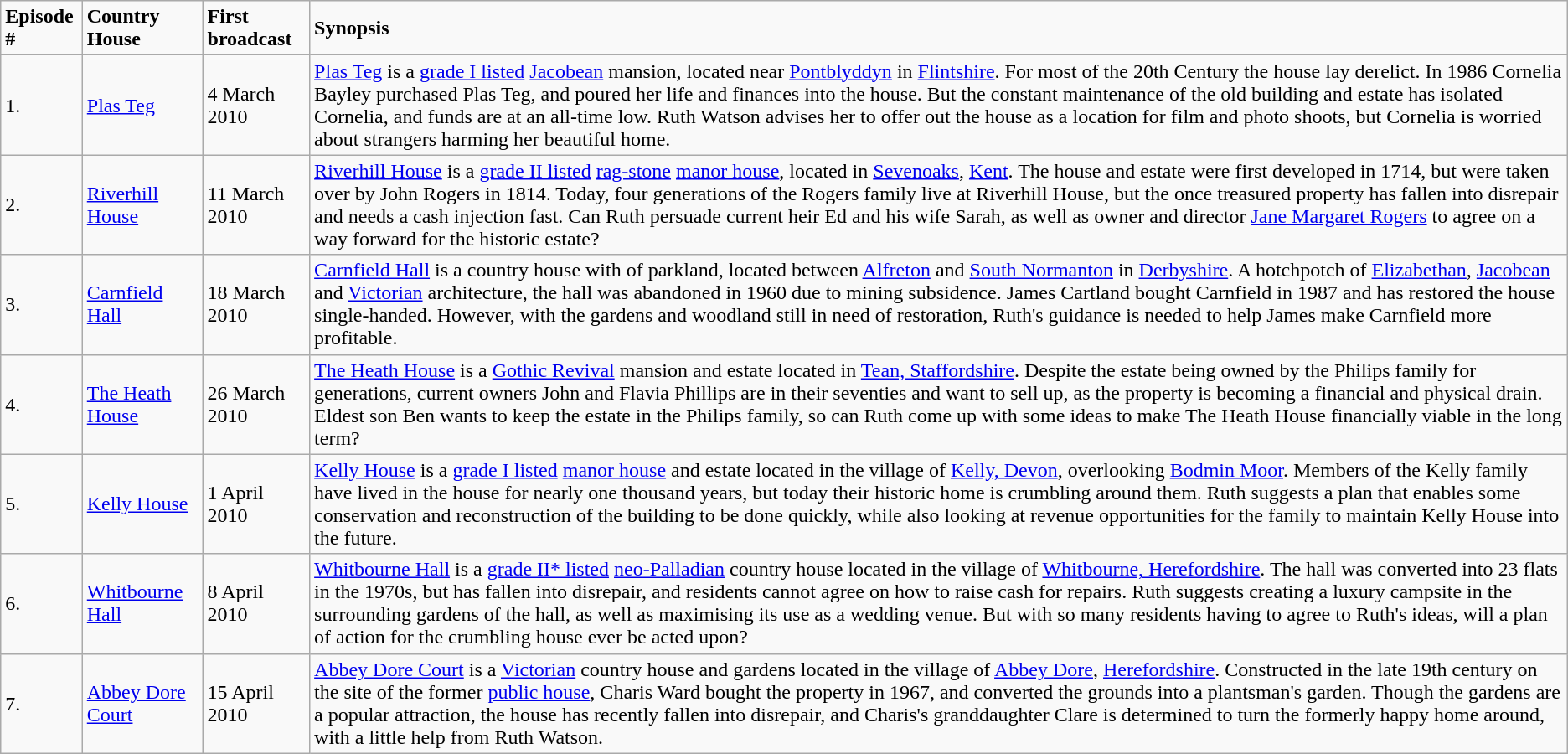<table class="wikitable">
<tr>
<td><strong>Episode #</strong></td>
<td><strong>Country House</strong></td>
<td><strong>First broadcast</strong></td>
<td><strong>Synopsis</strong></td>
</tr>
<tr>
<td>1.</td>
<td><a href='#'>Plas Teg</a></td>
<td>4 March 2010</td>
<td><a href='#'>Plas Teg</a> is a <a href='#'>grade I listed</a> <a href='#'>Jacobean</a> mansion, located near <a href='#'>Pontblyddyn</a> in <a href='#'>Flintshire</a>. For most of the 20th Century the house lay derelict. In 1986 Cornelia Bayley purchased Plas Teg, and poured her life and finances into the house. But the constant maintenance of the old building and estate has isolated Cornelia, and funds are at an all-time low. Ruth Watson advises her to offer out the house as a location for film and photo shoots, but Cornelia is worried about strangers harming her beautiful home.</td>
</tr>
<tr>
<td>2.</td>
<td><a href='#'>Riverhill House</a></td>
<td>11 March 2010</td>
<td><a href='#'>Riverhill House</a> is a <a href='#'>grade II listed</a> <a href='#'>rag-stone</a> <a href='#'>manor house</a>, located in <a href='#'>Sevenoaks</a>, <a href='#'>Kent</a>. The house and estate were first developed in 1714, but were taken over by John Rogers in 1814. Today, four generations of the Rogers family live at Riverhill House, but the once treasured property has fallen into disrepair and needs a cash injection fast. Can Ruth persuade current heir Ed and his wife Sarah, as well as owner and director <a href='#'>Jane Margaret Rogers</a> to agree on a way forward for the historic estate?</td>
</tr>
<tr>
<td>3.</td>
<td><a href='#'>Carnfield Hall</a></td>
<td>18 March 2010</td>
<td><a href='#'>Carnfield Hall</a> is a country house with  of parkland, located between <a href='#'>Alfreton</a> and <a href='#'>South Normanton</a> in <a href='#'>Derbyshire</a>. A hotchpotch of <a href='#'>Elizabethan</a>, <a href='#'>Jacobean</a> and <a href='#'>Victorian</a> architecture, the hall was abandoned in 1960 due to mining subsidence. James Cartland bought Carnfield in 1987 and has restored the house single-handed. However, with the gardens and woodland still in need of restoration, Ruth's guidance is needed to help James make Carnfield more profitable.</td>
</tr>
<tr>
<td>4.</td>
<td><a href='#'>The Heath House</a></td>
<td>26 March 2010</td>
<td><a href='#'>The Heath House</a> is a <a href='#'>Gothic Revival</a> mansion and estate located in <a href='#'>Tean, Staffordshire</a>. Despite the estate being owned by the Philips family for generations, current owners John and Flavia Phillips are in their seventies and want to sell up, as the property is becoming a financial and physical drain. Eldest son Ben wants to keep the estate in the Philips family, so can Ruth come up with some ideas to make The Heath House financially viable in the long term?</td>
</tr>
<tr>
<td>5.</td>
<td><a href='#'>Kelly House</a></td>
<td>1 April 2010</td>
<td><a href='#'>Kelly House</a> is a <a href='#'>grade I listed</a> <a href='#'>manor house</a> and estate located in the village of <a href='#'>Kelly, Devon</a>, overlooking <a href='#'>Bodmin Moor</a>. Members of the Kelly family have lived in the house for nearly one thousand years, but today their historic home is crumbling around them. Ruth suggests a plan that enables some conservation and reconstruction of the building to be done quickly, while also looking at revenue opportunities for the family to maintain Kelly House into the future.</td>
</tr>
<tr>
<td>6.</td>
<td><a href='#'>Whitbourne Hall</a></td>
<td>8 April 2010</td>
<td><a href='#'>Whitbourne Hall</a> is a <a href='#'>grade II* listed</a> <a href='#'>neo-Palladian</a> country house located in the village of <a href='#'>Whitbourne, Herefordshire</a>. The hall was converted into 23 flats in the 1970s, but has fallen into disrepair, and residents cannot agree on how to raise cash for repairs. Ruth suggests creating a luxury campsite in the surrounding gardens of the hall, as well as maximising its use as a wedding venue. But with so many residents having to agree to Ruth's ideas, will a plan of action for the crumbling house ever be acted upon?</td>
</tr>
<tr>
<td>7.</td>
<td><a href='#'>Abbey Dore Court</a></td>
<td>15 April 2010</td>
<td><a href='#'>Abbey Dore Court</a> is a <a href='#'>Victorian</a> country house and gardens located in the village of <a href='#'>Abbey Dore</a>, <a href='#'>Herefordshire</a>. Constructed in the late 19th century on the site of the former <a href='#'>public house</a>, Charis Ward bought the property in 1967, and converted the grounds into a plantsman's garden. Though the gardens are a popular attraction, the house has recently fallen into disrepair, and Charis's granddaughter Clare is determined to turn the formerly happy home around, with a little help from Ruth Watson.</td>
</tr>
</table>
